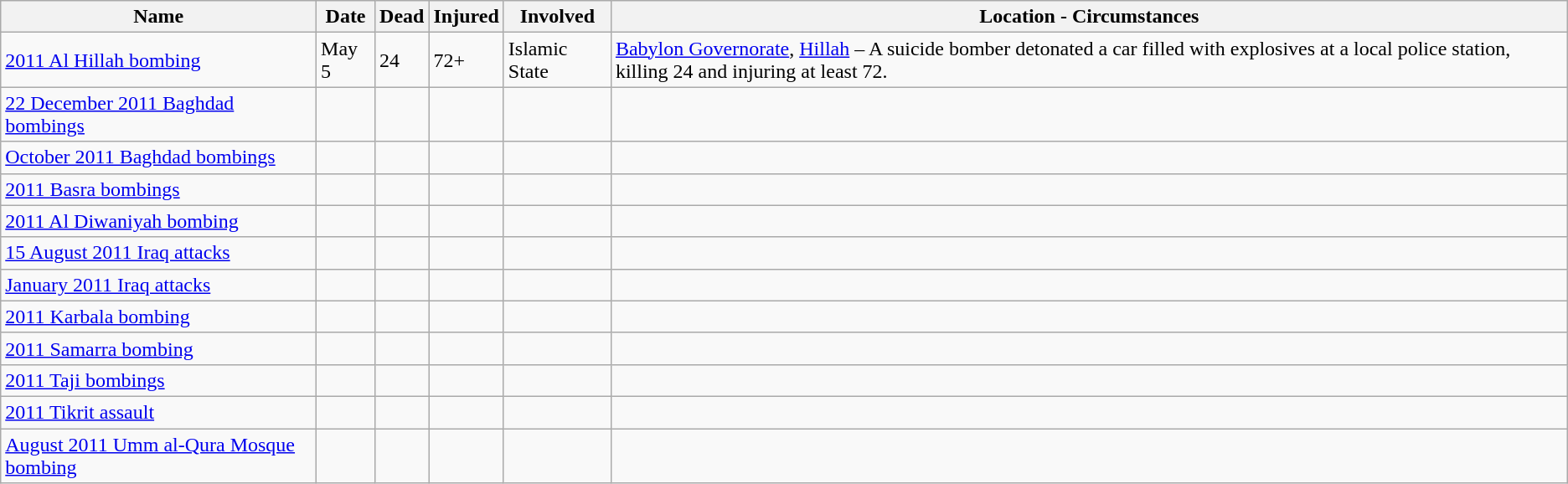<table class="wikitable">
<tr>
<th>Name</th>
<th>Date</th>
<th>Dead</th>
<th>Injured</th>
<th>Involved</th>
<th>Location - Circumstances</th>
</tr>
<tr>
<td><a href='#'>2011 Al Hillah bombing</a></td>
<td>May 5</td>
<td>24</td>
<td>72+</td>
<td>Islamic State</td>
<td><a href='#'>Babylon Governorate</a>, <a href='#'>Hillah</a> – A suicide bomber detonated a car filled with explosives at a local police station, killing 24 and injuring at least 72.</td>
</tr>
<tr>
<td><a href='#'>22 December 2011 Baghdad bombings</a></td>
<td></td>
<td></td>
<td></td>
<td></td>
<td></td>
</tr>
<tr>
<td><a href='#'>October 2011 Baghdad bombings</a></td>
<td></td>
<td></td>
<td></td>
<td></td>
<td></td>
</tr>
<tr>
<td><a href='#'>2011 Basra bombings</a></td>
<td></td>
<td></td>
<td></td>
<td></td>
<td></td>
</tr>
<tr>
<td><a href='#'>2011 Al Diwaniyah bombing</a></td>
<td></td>
<td></td>
<td></td>
<td></td>
<td></td>
</tr>
<tr>
<td><a href='#'>15 August 2011 Iraq attacks</a></td>
<td></td>
<td></td>
<td></td>
<td></td>
<td></td>
</tr>
<tr>
<td><a href='#'>January 2011 Iraq attacks</a></td>
<td></td>
<td></td>
<td></td>
<td></td>
<td></td>
</tr>
<tr>
<td><a href='#'>2011 Karbala bombing</a></td>
<td></td>
<td></td>
<td></td>
<td></td>
<td></td>
</tr>
<tr>
<td><a href='#'>2011 Samarra bombing</a></td>
<td></td>
<td></td>
<td></td>
<td></td>
<td></td>
</tr>
<tr>
<td><a href='#'>2011 Taji bombings</a></td>
<td></td>
<td></td>
<td></td>
<td></td>
<td></td>
</tr>
<tr>
<td><a href='#'>2011 Tikrit assault</a></td>
<td></td>
<td></td>
<td></td>
<td></td>
<td></td>
</tr>
<tr>
<td><a href='#'>August 2011 Umm al-Qura Mosque bombing</a></td>
<td></td>
<td></td>
<td></td>
<td></td>
<td></td>
</tr>
</table>
